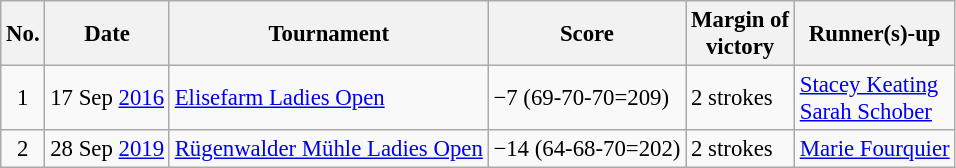<table class=wikitable style="font-size:95%">
<tr>
<th>No.</th>
<th>Date</th>
<th>Tournament</th>
<th>Score</th>
<th>Margin of<br>victory</th>
<th>Runner(s)-up</th>
</tr>
<tr>
<td align=center>1</td>
<td align=right>17 Sep <a href='#'>2016</a></td>
<td><a href='#'>Elisefarm Ladies Open</a></td>
<td>−7 (69-70-70=209)</td>
<td>2 strokes</td>
<td> <a href='#'>Stacey Keating</a><br> <a href='#'>Sarah Schober</a></td>
</tr>
<tr>
<td align=center>2</td>
<td align=right>28 Sep <a href='#'>2019</a></td>
<td><a href='#'>Rügenwalder Mühle Ladies Open</a></td>
<td>−14 (64-68-70=202)</td>
<td>2 strokes</td>
<td> <a href='#'>Marie Fourquier</a></td>
</tr>
</table>
